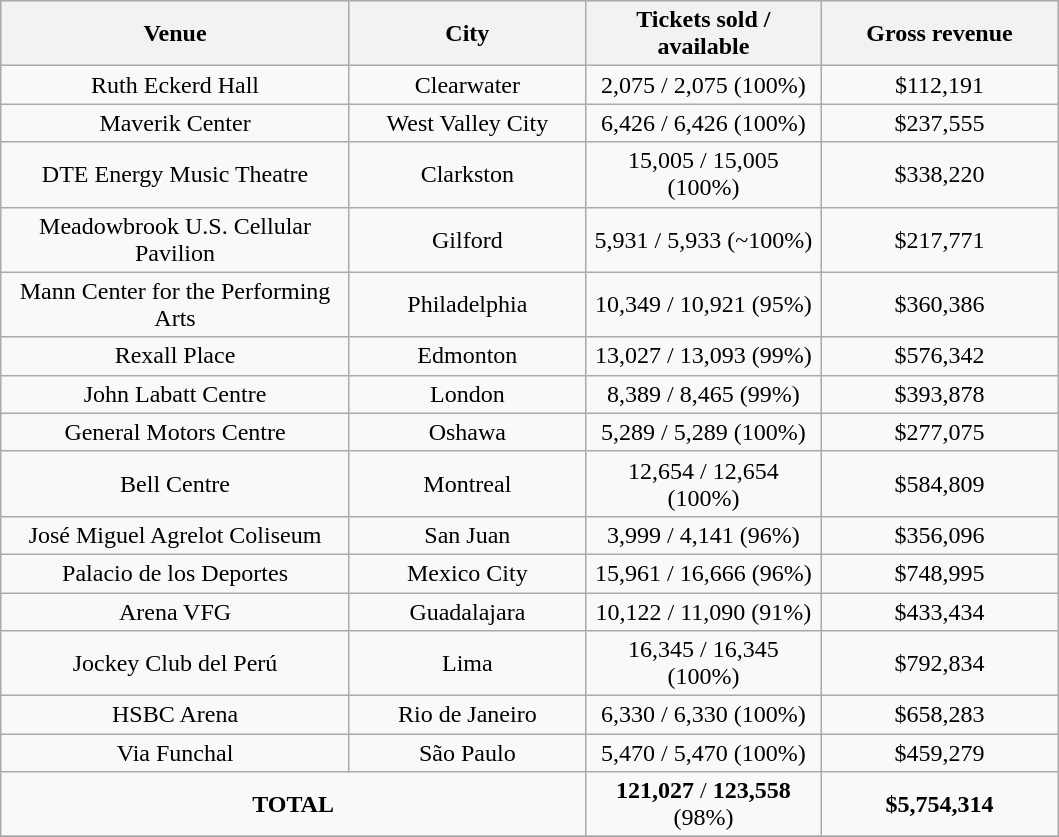<table class="wikitable">
<tr bgcolor="#CCCCCC">
<th width="225" rowspan="1">Venue</th>
<th width="150" rowspan="1">City</th>
<th width="150" rowspan="1">Tickets sold / available</th>
<th width="150" rowspan="1">Gross revenue</th>
</tr>
<tr>
<td align="center">Ruth Eckerd Hall</td>
<td align="center">Clearwater</td>
<td align="center">2,075 / 2,075 (100%)</td>
<td align="center">$112,191</td>
</tr>
<tr>
<td align="center">Maverik Center</td>
<td align="center">West Valley City</td>
<td align="center">6,426 / 6,426 (100%)</td>
<td align="center">$237,555</td>
</tr>
<tr>
<td align="center">DTE Energy Music Theatre</td>
<td align="center">Clarkston</td>
<td align="center">15,005 / 15,005 (100%)</td>
<td align="center">$338,220</td>
</tr>
<tr>
<td align="center">Meadowbrook U.S. Cellular Pavilion</td>
<td align="center">Gilford</td>
<td align="center">5,931 / 5,933 (~100%)</td>
<td align="center">$217,771</td>
</tr>
<tr>
<td align="center">Mann Center for the Performing Arts</td>
<td align="center">Philadelphia</td>
<td align="center">10,349 / 10,921 (95%)</td>
<td align="center">$360,386</td>
</tr>
<tr>
<td align="center">Rexall Place</td>
<td align="center">Edmonton</td>
<td align="center">13,027 / 13,093 (99%)</td>
<td align="center">$576,342</td>
</tr>
<tr>
<td align="center">John Labatt Centre</td>
<td align="center">London</td>
<td align="center">8,389 / 8,465 (99%)</td>
<td align="center">$393,878</td>
</tr>
<tr>
<td align="center">General Motors Centre</td>
<td align="center">Oshawa</td>
<td align="center">5,289 / 5,289 (100%)</td>
<td align="center">$277,075</td>
</tr>
<tr>
<td align="center">Bell Centre</td>
<td align="center">Montreal</td>
<td align="center">12,654 / 12,654 (100%)</td>
<td align="center">$584,809</td>
</tr>
<tr>
<td align="center">José Miguel Agrelot Coliseum</td>
<td align="center">San Juan</td>
<td align="center">3,999 / 4,141 (96%)</td>
<td align="center">$356,096</td>
</tr>
<tr>
<td align="center">Palacio de los Deportes</td>
<td align="center">Mexico City</td>
<td align="center">15,961 / 16,666 (96%)</td>
<td align="center">$748,995</td>
</tr>
<tr>
<td align="center">Arena VFG</td>
<td align="center">Guadalajara</td>
<td align="center">10,122 / 11,090 (91%)</td>
<td align="center">$433,434</td>
</tr>
<tr>
<td align="center">Jockey Club del Perú</td>
<td align="center">Lima</td>
<td align="center">16,345 / 16,345 (100%)</td>
<td align="center">$792,834</td>
</tr>
<tr>
<td align="center">HSBC Arena</td>
<td align="center">Rio de Janeiro</td>
<td align="center">6,330 / 6,330 (100%)</td>
<td align="center">$658,283</td>
</tr>
<tr>
<td align="center">Via Funchal</td>
<td align="center">São Paulo</td>
<td align="center">5,470 / 5,470 (100%)</td>
<td align="center">$459,279</td>
</tr>
<tr>
<td align="center" colspan="2"><strong>TOTAL</strong></td>
<td align="center"><strong>121,027</strong> / <strong>123,558</strong> (98%)</td>
<td align="center"><strong>$5,754,314</strong></td>
</tr>
<tr>
</tr>
</table>
